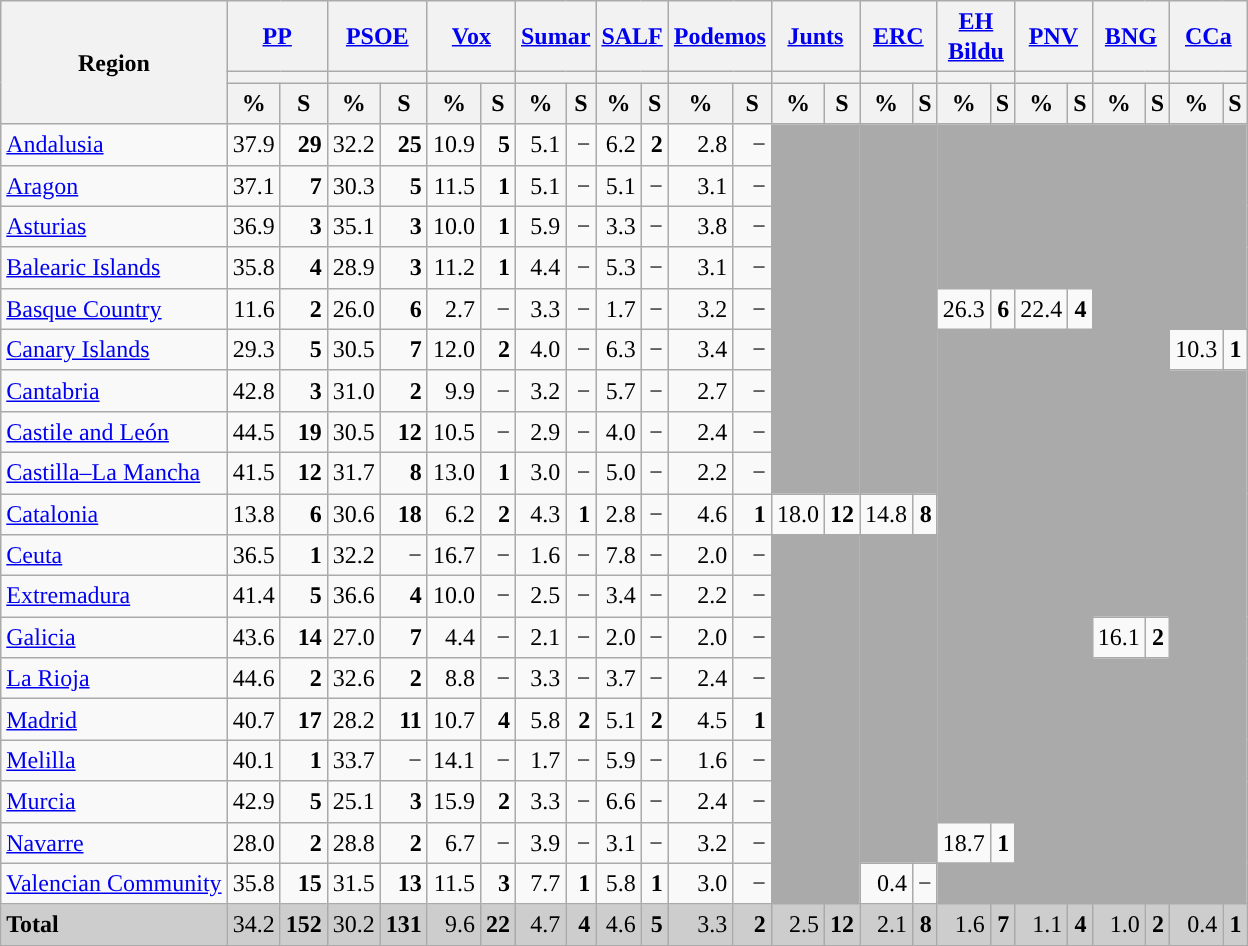<table class="wikitable sortable" style="text-align:right; line-height:20px;">
<tr>
<th rowspan="3">Region</th>
<th colspan="2" width="30px" class="unsortable"><a href='#'>PP</a></th>
<th colspan="2" width="30px" class="unsortable"><a href='#'>PSOE</a></th>
<th colspan="2" width="30px" class="unsortable"><a href='#'>Vox</a></th>
<th colspan="2" width="30px" class="unsortable"><a href='#'>Sumar</a></th>
<th colspan="2" width="30px" class="unsortable"><a href='#'>SALF</a></th>
<th colspan="2" width="30px" class="unsortable"><a href='#'>Podemos</a></th>
<th colspan="2" width="30px" class="unsortable"><a href='#'>Junts</a></th>
<th colspan="2" width="30px" class="unsortable"><a href='#'>ERC</a></th>
<th colspan="2" width="30px" class="unsortable"><a href='#'>EH Bildu</a></th>
<th colspan="2" width="30px" class="unsortable"><a href='#'>PNV</a></th>
<th colspan="2" width="30px" class="unsortable"><a href='#'>BNG</a></th>
<th colspan="2" width="30px" class="unsortable"><a href='#'>CCa</a></th>
</tr>
<tr>
<th colspan="2" style="background:"></th>
<th colspan="2" style="background:"></th>
<th colspan="2" style="background:"></th>
<th colspan="2" style="background:"></th>
<th colspan="2" style="background:"></th>
<th colspan="2" style="background:"></th>
<th colspan="2" style="background:"></th>
<th colspan="2" style="background:"></th>
<th colspan="2" style="background:"></th>
<th colspan="2" style="background:"></th>
<th colspan="2" style="background:"></th>
<th colspan="2" style="background:"></th>
</tr>
<tr>
<th data-sort-type="number">%</th>
<th data-sort-type="number">S</th>
<th data-sort-type="number">%</th>
<th data-sort-type="number">S</th>
<th data-sort-type="number">%</th>
<th data-sort-type="number">S</th>
<th data-sort-type="number">%</th>
<th data-sort-type="number">S</th>
<th data-sort-type="number">%</th>
<th data-sort-type="number">S</th>
<th data-sort-type="number">%</th>
<th data-sort-type="number">S</th>
<th data-sort-type="number">%</th>
<th data-sort-type="number">S</th>
<th data-sort-type="number">%</th>
<th data-sort-type="number">S</th>
<th data-sort-type="number">%</th>
<th data-sort-type="number">S</th>
<th data-sort-type="number">%</th>
<th data-sort-type="number">S</th>
<th data-sort-type="number">%</th>
<th data-sort-type="number">S</th>
<th data-sort-type="number">%</th>
<th data-sort-type="number">S</th>
</tr>
<tr>
<td align="left"><a href='#'>Andalusia</a></td>
<td style="background:">37.9</td>
<td><strong>29</strong></td>
<td>32.2</td>
<td><strong>25</strong></td>
<td>10.9</td>
<td><strong>5</strong></td>
<td>5.1</td>
<td>−</td>
<td>6.2</td>
<td><strong>2</strong></td>
<td>2.8</td>
<td>−</td>
<td colspan="2" rowspan="9" bgcolor="#AAAAAA"></td>
<td colspan="2" rowspan="9" bgcolor="#AAAAAA"></td>
<td colspan="2" rowspan="4" bgcolor="#AAAAAA"></td>
<td colspan="2" rowspan="4" bgcolor="#AAAAAA"></td>
<td colspan="2" rowspan="12" bgcolor="#AAAAAA"></td>
<td colspan="2" rowspan="5" bgcolor="#AAAAAA"></td>
</tr>
<tr>
<td align="left"><a href='#'>Aragon</a></td>
<td style="background:">37.1</td>
<td><strong>7</strong></td>
<td>30.3</td>
<td><strong>5</strong></td>
<td>11.5</td>
<td><strong>1</strong></td>
<td>5.1</td>
<td>−</td>
<td>5.1</td>
<td>−</td>
<td>3.1</td>
<td>−</td>
</tr>
<tr>
<td align="left"><a href='#'>Asturias</a></td>
<td style="background:">36.9</td>
<td><strong>3</strong></td>
<td>35.1</td>
<td><strong>3</strong></td>
<td>10.0</td>
<td><strong>1</strong></td>
<td>5.9</td>
<td>−</td>
<td>3.3</td>
<td>−</td>
<td>3.8</td>
<td>−</td>
</tr>
<tr>
<td align="left"><a href='#'>Balearic Islands</a></td>
<td style="background:">35.8</td>
<td><strong>4</strong></td>
<td>28.9</td>
<td><strong>3</strong></td>
<td>11.2</td>
<td><strong>1</strong></td>
<td>4.4</td>
<td>−</td>
<td>5.3</td>
<td>−</td>
<td>3.1</td>
<td>−</td>
</tr>
<tr>
<td align="left"><a href='#'>Basque Country</a></td>
<td>11.6</td>
<td><strong>2</strong></td>
<td>26.0</td>
<td><strong>6</strong></td>
<td>2.7</td>
<td>−</td>
<td>3.3</td>
<td>−</td>
<td>1.7</td>
<td>−</td>
<td>3.2</td>
<td>−</td>
<td style="background:">26.3</td>
<td><strong>6</strong></td>
<td>22.4</td>
<td><strong>4</strong></td>
</tr>
<tr>
<td align="left"><a href='#'>Canary Islands</a></td>
<td>29.3</td>
<td><strong>5</strong></td>
<td style="background:">30.5</td>
<td><strong>7</strong></td>
<td>12.0</td>
<td><strong>2</strong></td>
<td>4.0</td>
<td>−</td>
<td>6.3</td>
<td>−</td>
<td>3.4</td>
<td>−</td>
<td colspan="2" rowspan="12" bgcolor="#AAAAAA"></td>
<td colspan="2" rowspan="14" bgcolor="#AAAAAA"></td>
<td>10.3</td>
<td><strong>1</strong></td>
</tr>
<tr>
<td align="left"><a href='#'>Cantabria</a></td>
<td style="background:">42.8</td>
<td><strong>3</strong></td>
<td>31.0</td>
<td><strong>2</strong></td>
<td>9.9</td>
<td>−</td>
<td>3.2</td>
<td>−</td>
<td>5.7</td>
<td>−</td>
<td>2.7</td>
<td>−</td>
<td colspan="2" rowspan="13" bgcolor="#AAAAAA"></td>
</tr>
<tr>
<td align="left"><a href='#'>Castile and León</a></td>
<td style="background:">44.5</td>
<td><strong>19</strong></td>
<td>30.5</td>
<td><strong>12</strong></td>
<td>10.5</td>
<td>−</td>
<td>2.9</td>
<td>−</td>
<td>4.0</td>
<td>−</td>
<td>2.4</td>
<td>−</td>
</tr>
<tr>
<td align="left"><a href='#'>Castilla–La Mancha</a></td>
<td style="background:">41.5</td>
<td><strong>12</strong></td>
<td>31.7</td>
<td><strong>8</strong></td>
<td>13.0</td>
<td><strong>1</strong></td>
<td>3.0</td>
<td>−</td>
<td>5.0</td>
<td>−</td>
<td>2.2</td>
<td>−</td>
</tr>
<tr>
<td align="left"><a href='#'>Catalonia</a></td>
<td>13.8</td>
<td><strong>6</strong></td>
<td style="background:">30.6</td>
<td><strong>18</strong></td>
<td>6.2</td>
<td><strong>2</strong></td>
<td>4.3</td>
<td><strong>1</strong></td>
<td>2.8</td>
<td>−</td>
<td>4.6</td>
<td><strong>1</strong></td>
<td>18.0</td>
<td><strong>12</strong></td>
<td>14.8</td>
<td><strong>8</strong></td>
</tr>
<tr>
<td align="left"><a href='#'>Ceuta</a></td>
<td style="background:">36.5</td>
<td><strong>1</strong></td>
<td>32.2</td>
<td>−</td>
<td>16.7</td>
<td>−</td>
<td>1.6</td>
<td>−</td>
<td>7.8</td>
<td>−</td>
<td>2.0</td>
<td>−</td>
<td colspan="2" rowspan="9" bgcolor="#AAAAAA"></td>
<td colspan="2" rowspan="8" bgcolor="#AAAAAA"></td>
</tr>
<tr>
<td align="left"><a href='#'>Extremadura</a></td>
<td style="background:">41.4</td>
<td><strong>5</strong></td>
<td>36.6</td>
<td><strong>4</strong></td>
<td>10.0</td>
<td>−</td>
<td>2.5</td>
<td>−</td>
<td>3.4</td>
<td>−</td>
<td>2.2</td>
<td>−</td>
</tr>
<tr>
<td align="left"><a href='#'>Galicia</a></td>
<td style="background:">43.6</td>
<td><strong>14</strong></td>
<td>27.0</td>
<td><strong>7</strong></td>
<td>4.4</td>
<td>−</td>
<td>2.1</td>
<td>−</td>
<td>2.0</td>
<td>−</td>
<td>2.0</td>
<td>−</td>
<td>16.1</td>
<td><strong>2</strong></td>
</tr>
<tr>
<td align="left"><a href='#'>La Rioja</a></td>
<td style="background:">44.6</td>
<td><strong>2</strong></td>
<td>32.6</td>
<td><strong>2</strong></td>
<td>8.8</td>
<td>−</td>
<td>3.3</td>
<td>−</td>
<td>3.7</td>
<td>−</td>
<td>2.4</td>
<td>−</td>
<td colspan="2" rowspan="6" bgcolor="#AAAAAA"></td>
</tr>
<tr>
<td align="left"><a href='#'>Madrid</a></td>
<td style="background:">40.7</td>
<td><strong>17</strong></td>
<td>28.2</td>
<td><strong>11</strong></td>
<td>10.7</td>
<td><strong>4</strong></td>
<td>5.8</td>
<td><strong>2</strong></td>
<td>5.1</td>
<td><strong>2</strong></td>
<td>4.5</td>
<td><strong>1</strong></td>
</tr>
<tr>
<td align="left"><a href='#'>Melilla</a></td>
<td style="background:">40.1</td>
<td><strong>1</strong></td>
<td>33.7</td>
<td>−</td>
<td>14.1</td>
<td>−</td>
<td>1.7</td>
<td>−</td>
<td>5.9</td>
<td>−</td>
<td>1.6</td>
<td>−</td>
</tr>
<tr>
<td align="left"><a href='#'>Murcia</a></td>
<td style="background:">42.9</td>
<td><strong>5</strong></td>
<td>25.1</td>
<td><strong>3</strong></td>
<td>15.9</td>
<td><strong>2</strong></td>
<td>3.3</td>
<td>−</td>
<td>6.6</td>
<td>−</td>
<td>2.4</td>
<td>−</td>
</tr>
<tr>
<td align="left"><a href='#'>Navarre</a></td>
<td>28.0</td>
<td><strong>2</strong></td>
<td style="background:">28.8</td>
<td><strong>2</strong></td>
<td>6.7</td>
<td>−</td>
<td>3.9</td>
<td>−</td>
<td>3.1</td>
<td>−</td>
<td>3.2</td>
<td>−</td>
<td>18.7</td>
<td><strong>1</strong></td>
</tr>
<tr>
<td align="left"><a href='#'>Valencian Community</a></td>
<td style="background:">35.8</td>
<td><strong>15</strong></td>
<td>31.5</td>
<td><strong>13</strong></td>
<td>11.5</td>
<td><strong>3</strong></td>
<td>7.7</td>
<td><strong>1</strong></td>
<td>5.8</td>
<td><strong>1</strong></td>
<td>3.0</td>
<td>−</td>
<td>0.4</td>
<td>−</td>
<td colspan="2" bgcolor="#AAAAAA"></td>
</tr>
<tr style="background:#CDCDCD;">
<td align="left"><strong>Total</strong></td>
<td style="background:">34.2</td>
<td><strong>152</strong></td>
<td>30.2</td>
<td><strong>131</strong></td>
<td>9.6</td>
<td><strong>22</strong></td>
<td>4.7</td>
<td><strong>4</strong></td>
<td>4.6</td>
<td><strong>5</strong></td>
<td>3.3</td>
<td><strong>2</strong></td>
<td>2.5</td>
<td><strong>12</strong></td>
<td>2.1</td>
<td><strong>8</strong></td>
<td>1.6</td>
<td><strong>7</strong></td>
<td>1.1</td>
<td><strong>4</strong></td>
<td>1.0</td>
<td><strong>2</strong></td>
<td>0.4</td>
<td><strong>1</strong></td>
</tr>
</table>
